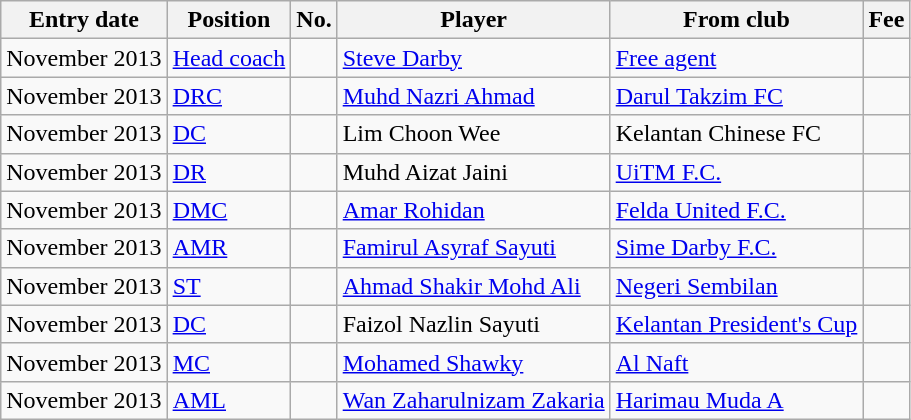<table class="wikitable sortable">
<tr>
<th>Entry date</th>
<th>Position</th>
<th>No.</th>
<th>Player</th>
<th>From club</th>
<th>Fee</th>
</tr>
<tr>
<td align="left">November 2013</td>
<td align="left"><a href='#'>Head coach</a></td>
<td align="left"></td>
<td align="left"> <a href='#'>Steve Darby</a></td>
<td align="left"><a href='#'>Free agent</a></td>
<td align=right></td>
</tr>
<tr>
<td align="left">November 2013</td>
<td align="left"><a href='#'>DRC</a></td>
<td align="left"></td>
<td align="left"> <a href='#'>Muhd Nazri Ahmad</a></td>
<td align="left"> <a href='#'>Darul Takzim FC</a></td>
<td align=right></td>
</tr>
<tr>
<td align="left">November 2013</td>
<td align="left"><a href='#'>DC</a></td>
<td align="left"></td>
<td align="left"> Lim Choon Wee</td>
<td align="left"> Kelantan Chinese FC</td>
<td align=right></td>
</tr>
<tr>
<td align="left">November 2013</td>
<td align="left"><a href='#'>DR</a></td>
<td align="left"></td>
<td align="left"> Muhd Aizat Jaini</td>
<td align="left"> <a href='#'>UiTM F.C.</a></td>
<td align=right></td>
</tr>
<tr>
<td align="left">November 2013</td>
<td align="left"><a href='#'>DMC</a></td>
<td align="left"></td>
<td align="left"> <a href='#'>Amar Rohidan</a></td>
<td align="left"> <a href='#'>Felda United F.C.</a></td>
<td align=right></td>
</tr>
<tr>
<td align="left">November 2013</td>
<td align="left"><a href='#'>AMR</a></td>
<td align="left"></td>
<td align="left"> <a href='#'>Famirul Asyraf Sayuti</a></td>
<td align="left"> <a href='#'>Sime Darby F.C.</a></td>
<td align=right></td>
</tr>
<tr>
<td align="left">November 2013</td>
<td align="left"><a href='#'>ST</a></td>
<td align="left"></td>
<td align="left"> <a href='#'>Ahmad Shakir Mohd Ali</a></td>
<td align="left"> <a href='#'>Negeri Sembilan</a></td>
<td align=right></td>
</tr>
<tr>
<td align="left">November 2013</td>
<td align="left"><a href='#'>DC</a></td>
<td align="left"></td>
<td align="left"> Faizol Nazlin Sayuti</td>
<td align="left"> <a href='#'>Kelantan President's Cup</a></td>
<td align=right></td>
</tr>
<tr>
<td align="left">November 2013</td>
<td align="left"><a href='#'>MC</a></td>
<td></td>
<td align="left"> <a href='#'>Mohamed Shawky</a></td>
<td align="left"> <a href='#'>Al Naft</a></td>
<td align=right></td>
</tr>
<tr>
<td align="left">November 2013</td>
<td align="left"><a href='#'>AML</a></td>
<td></td>
<td align="left"> <a href='#'>Wan Zaharulnizam Zakaria</a></td>
<td align="left"> <a href='#'>Harimau Muda A</a></td>
<td align=right></td>
</tr>
</table>
